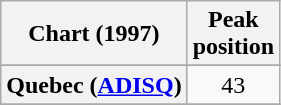<table class="wikitable sortable plainrowheaders">
<tr>
<th>Chart (1997)</th>
<th>Peak<br>position</th>
</tr>
<tr>
</tr>
<tr>
</tr>
<tr>
<th scope="row">Quebec (<a href='#'>ADISQ</a>)</th>
<td align="center">43</td>
</tr>
<tr>
</tr>
</table>
